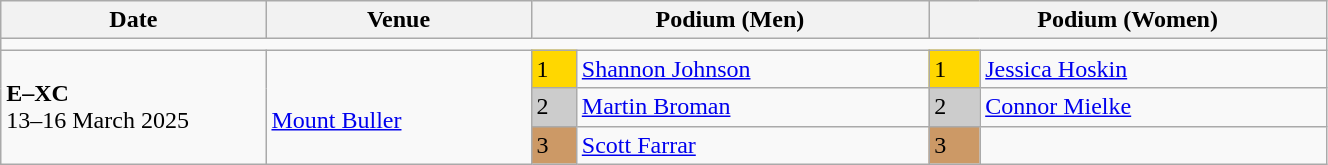<table class="wikitable" width=70%>
<tr>
<th>Date</th>
<th width=20%>Venue</th>
<th colspan=2 width=30%>Podium (Men)</th>
<th colspan=2 width=30%>Podium (Women)</th>
</tr>
<tr>
<td colspan=6></td>
</tr>
<tr>
<td rowspan=3><strong>E–XC</strong> <br> 13–16 March 2025</td>
<td rowspan=3><br><a href='#'>Mount Buller</a></td>
<td bgcolor=FFD700>1</td>
<td><a href='#'>Shannon Johnson</a></td>
<td bgcolor=FFD700>1</td>
<td><a href='#'>Jessica Hoskin</a></td>
</tr>
<tr>
<td bgcolor=CCCCCC>2</td>
<td><a href='#'>Martin Broman</a></td>
<td bgcolor=CCCCCC>2</td>
<td><a href='#'>Connor Mielke</a></td>
</tr>
<tr>
<td bgcolor=CC9966>3</td>
<td><a href='#'>Scott Farrar</a></td>
<td bgcolor=CC9966>3</td>
<td></td>
</tr>
</table>
